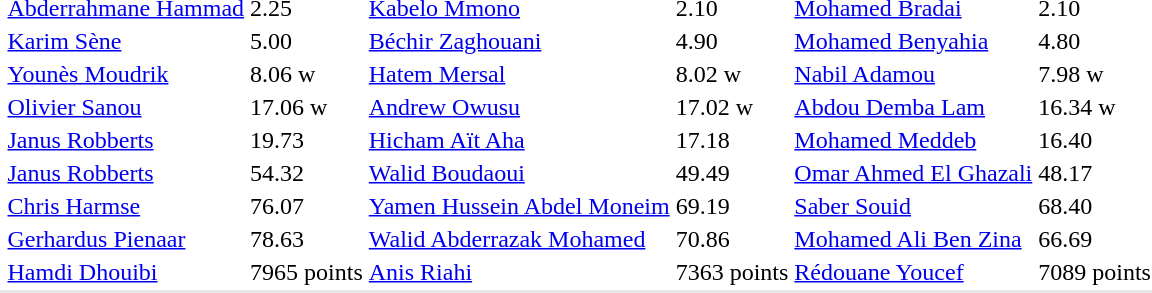<table>
<tr>
<td></td>
<td><a href='#'>Abderrahmane Hammad</a> <br> </td>
<td>2.25</td>
<td><a href='#'>Kabelo Mmono</a> <br> </td>
<td>2.10</td>
<td><a href='#'>Mohamed Bradai</a> <br> </td>
<td>2.10</td>
</tr>
<tr>
<td></td>
<td><a href='#'>Karim Sène</a> <br> </td>
<td>5.00</td>
<td><a href='#'>Béchir Zaghouani</a> <br> </td>
<td>4.90</td>
<td><a href='#'>Mohamed Benyahia</a> <br> </td>
<td>4.80</td>
</tr>
<tr>
<td></td>
<td><a href='#'>Younès Moudrik</a> <br> </td>
<td>8.06 w</td>
<td><a href='#'>Hatem Mersal</a> <br> </td>
<td>8.02 w</td>
<td><a href='#'>Nabil Adamou</a> <br> </td>
<td>7.98 w</td>
</tr>
<tr>
<td></td>
<td><a href='#'>Olivier Sanou</a> <br> </td>
<td>17.06 w</td>
<td><a href='#'>Andrew Owusu</a> <br> </td>
<td>17.02 w</td>
<td><a href='#'>Abdou Demba Lam</a> <br> </td>
<td>16.34 w</td>
</tr>
<tr>
<td></td>
<td><a href='#'>Janus Robberts</a> <br> </td>
<td>19.73</td>
<td><a href='#'>Hicham Aït Aha</a> <br> </td>
<td>17.18</td>
<td><a href='#'>Mohamed Meddeb</a> <br> </td>
<td>16.40</td>
</tr>
<tr>
<td></td>
<td><a href='#'>Janus Robberts</a> <br> </td>
<td>54.32</td>
<td><a href='#'>Walid Boudaoui</a> <br> </td>
<td>49.49</td>
<td><a href='#'>Omar Ahmed El Ghazali</a> <br> </td>
<td>48.17</td>
</tr>
<tr>
<td></td>
<td><a href='#'>Chris Harmse</a> <br> </td>
<td>76.07</td>
<td><a href='#'>Yamen Hussein Abdel Moneim</a> <br> </td>
<td>69.19</td>
<td><a href='#'>Saber Souid</a> <br> </td>
<td>68.40</td>
</tr>
<tr>
<td></td>
<td><a href='#'>Gerhardus Pienaar</a> <br> </td>
<td>78.63</td>
<td><a href='#'>Walid Abderrazak Mohamed</a> <br> </td>
<td>70.86</td>
<td><a href='#'>Mohamed Ali Ben Zina</a> <br> </td>
<td>66.69</td>
</tr>
<tr>
<td></td>
<td><a href='#'>Hamdi Dhouibi</a> <br> </td>
<td>7965 points</td>
<td><a href='#'>Anis Riahi</a> <br> </td>
<td>7363 points</td>
<td><a href='#'>Rédouane Youcef</a> <br> </td>
<td>7089 points</td>
</tr>
<tr bgcolor= e8e8e8>
<td colspan=7></td>
</tr>
</table>
